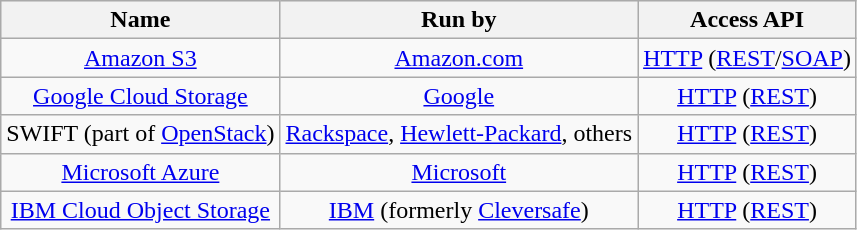<table class="wikitable sortable" style="width: auto; table-layout: fixed;  text-align: center;">
<tr style="background: #ececec">
<th>Name</th>
<th>Run by</th>
<th>Access API</th>
</tr>
<tr>
<td><a href='#'>Amazon S3</a></td>
<td><a href='#'>Amazon.com</a></td>
<td><a href='#'>HTTP</a> (<a href='#'>REST</a>/<a href='#'>SOAP</a>)</td>
</tr>
<tr>
<td><a href='#'>Google Cloud Storage</a></td>
<td><a href='#'>Google</a></td>
<td><a href='#'>HTTP</a> (<a href='#'>REST</a>)</td>
</tr>
<tr>
<td>SWIFT (part of <a href='#'>OpenStack</a>)</td>
<td><a href='#'>Rackspace</a>, <a href='#'>Hewlett-Packard</a>, others</td>
<td><a href='#'>HTTP</a> (<a href='#'>REST</a>)</td>
</tr>
<tr>
<td><a href='#'>Microsoft Azure</a></td>
<td><a href='#'>Microsoft</a></td>
<td><a href='#'>HTTP</a> (<a href='#'>REST</a>)</td>
</tr>
<tr>
<td><a href='#'>IBM Cloud Object Storage</a></td>
<td><a href='#'>IBM</a> (formerly <a href='#'>Cleversafe</a>)</td>
<td><a href='#'>HTTP</a> (<a href='#'>REST</a>)</td>
</tr>
</table>
